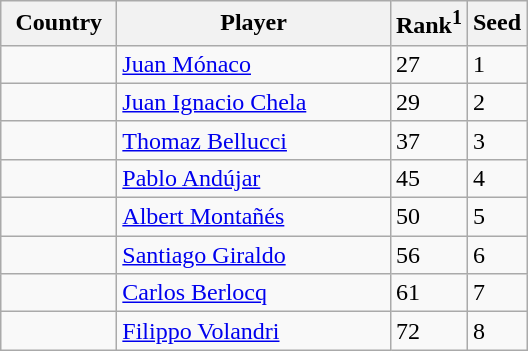<table class="sortable wikitable">
<tr>
<th width="70">Country</th>
<th width="175">Player</th>
<th>Rank<sup>1</sup></th>
<th>Seed</th>
</tr>
<tr>
<td></td>
<td><a href='#'>Juan Mónaco</a></td>
<td>27</td>
<td>1</td>
</tr>
<tr>
<td></td>
<td><a href='#'>Juan Ignacio Chela</a></td>
<td>29</td>
<td>2</td>
</tr>
<tr>
<td></td>
<td><a href='#'>Thomaz Bellucci</a></td>
<td>37</td>
<td>3</td>
</tr>
<tr>
<td></td>
<td><a href='#'>Pablo Andújar</a></td>
<td>45</td>
<td>4</td>
</tr>
<tr>
<td></td>
<td><a href='#'>Albert Montañés</a></td>
<td>50</td>
<td>5</td>
</tr>
<tr>
<td></td>
<td><a href='#'>Santiago Giraldo</a></td>
<td>56</td>
<td>6</td>
</tr>
<tr>
<td></td>
<td><a href='#'>Carlos Berlocq</a></td>
<td>61</td>
<td>7</td>
</tr>
<tr>
<td></td>
<td><a href='#'>Filippo Volandri</a></td>
<td>72</td>
<td>8</td>
</tr>
</table>
